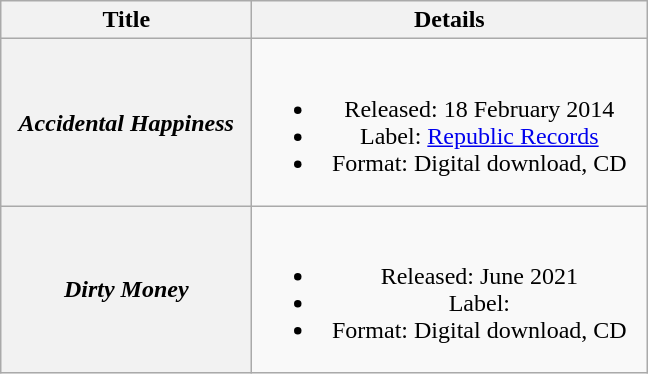<table class="wikitable plainrowheaders" style="text-align:center;">
<tr>
<th scope="col" style="width:10em;">Title</th>
<th scope="col" style="width:16em;">Details</th>
</tr>
<tr>
<th scope="row"><em>Accidental Happiness</em></th>
<td><br><ul><li>Released: 18 February 2014</li><li>Label: <a href='#'>Republic Records</a></li><li>Format: Digital download, CD</li></ul></td>
</tr>
<tr>
<th scope="row"><em>Dirty Money</em></th>
<td><br><ul><li>Released: June 2021</li><li>Label:</li><li>Format: Digital download, CD</li></ul></td>
</tr>
</table>
